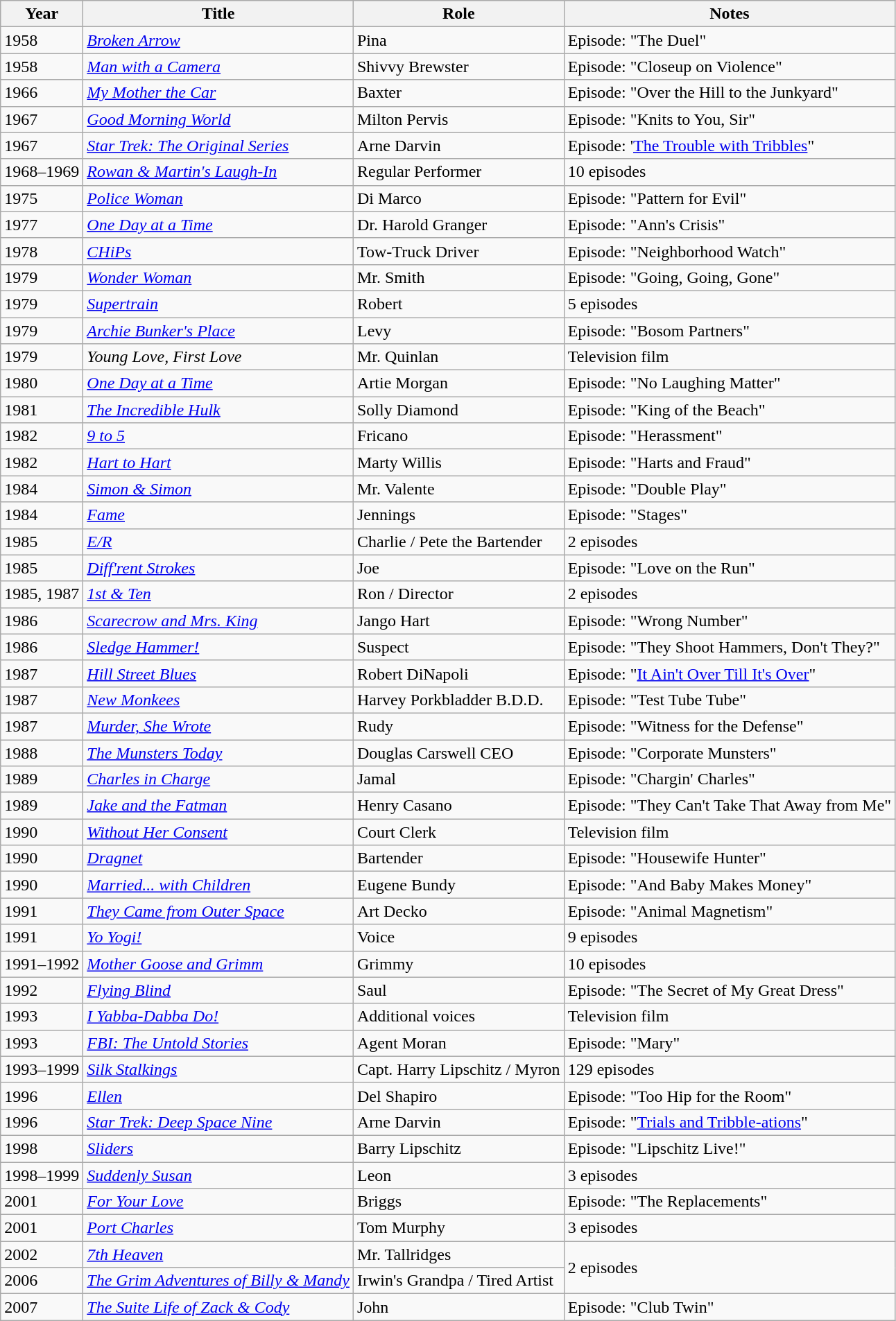<table class="wikitable sortable">
<tr>
<th>Year</th>
<th>Title</th>
<th>Role</th>
<th>Notes</th>
</tr>
<tr>
<td>1958</td>
<td><a href='#'><em>Broken Arrow</em></a></td>
<td>Pina</td>
<td>Episode: "The Duel"</td>
</tr>
<tr>
<td>1958</td>
<td><em><a href='#'>Man with a Camera</a></em></td>
<td>Shivvy Brewster</td>
<td>Episode: "Closeup on Violence"</td>
</tr>
<tr>
<td>1966</td>
<td><em><a href='#'>My Mother the Car</a></em></td>
<td>Baxter</td>
<td>Episode: "Over the Hill to the Junkyard"</td>
</tr>
<tr>
<td>1967</td>
<td><a href='#'><em>Good Morning World</em></a></td>
<td>Milton Pervis</td>
<td>Episode: "Knits to You, Sir"</td>
</tr>
<tr>
<td>1967</td>
<td><em><a href='#'>Star Trek: The Original Series</a></em></td>
<td>Arne Darvin</td>
<td>Episode: '<a href='#'>The Trouble with Tribbles</a>"</td>
</tr>
<tr>
<td>1968–1969</td>
<td><em><a href='#'>Rowan & Martin's Laugh-In</a></em></td>
<td>Regular Performer</td>
<td>10 episodes</td>
</tr>
<tr>
<td>1975</td>
<td><a href='#'><em>Police Woman</em></a></td>
<td>Di Marco</td>
<td>Episode: "Pattern for Evil"</td>
</tr>
<tr>
<td>1977</td>
<td><a href='#'><em>One Day at a Time</em></a></td>
<td>Dr. Harold Granger</td>
<td>Episode: "Ann's Crisis"</td>
</tr>
<tr>
<td>1978</td>
<td><em><a href='#'>CHiPs</a></em></td>
<td>Tow-Truck Driver</td>
<td>Episode: "Neighborhood Watch"</td>
</tr>
<tr>
<td>1979</td>
<td><a href='#'><em>Wonder Woman</em></a></td>
<td>Mr. Smith</td>
<td>Episode: "Going, Going, Gone"</td>
</tr>
<tr>
<td>1979</td>
<td><em><a href='#'>Supertrain</a></em></td>
<td>Robert</td>
<td>5 episodes</td>
</tr>
<tr>
<td>1979</td>
<td><em><a href='#'>Archie Bunker's Place</a></em></td>
<td>Levy</td>
<td>Episode: "Bosom Partners"</td>
</tr>
<tr>
<td>1979</td>
<td><em>Young Love, First Love</em></td>
<td>Mr. Quinlan</td>
<td>Television film</td>
</tr>
<tr>
<td>1980</td>
<td><a href='#'><em>One Day at a Time</em></a></td>
<td>Artie Morgan</td>
<td>Episode: "No Laughing Matter"</td>
</tr>
<tr>
<td>1981</td>
<td><a href='#'><em>The Incredible Hulk</em></a></td>
<td>Solly Diamond</td>
<td>Episode: "King of the Beach"</td>
</tr>
<tr>
<td>1982</td>
<td><a href='#'><em>9 to 5</em></a></td>
<td>Fricano</td>
<td>Episode: "Herassment"</td>
</tr>
<tr>
<td>1982</td>
<td><em><a href='#'>Hart to Hart</a></em></td>
<td>Marty Willis</td>
<td>Episode: "Harts and Fraud"</td>
</tr>
<tr>
<td>1984</td>
<td><em><a href='#'>Simon & Simon</a></em></td>
<td>Mr. Valente</td>
<td>Episode: "Double Play"</td>
</tr>
<tr>
<td>1984</td>
<td><a href='#'><em>Fame</em></a></td>
<td>Jennings</td>
<td>Episode: "Stages"</td>
</tr>
<tr>
<td>1985</td>
<td><em><a href='#'>E/R</a></em></td>
<td>Charlie / Pete the Bartender</td>
<td>2 episodes</td>
</tr>
<tr>
<td>1985</td>
<td><em><a href='#'>Diff'rent Strokes</a></em></td>
<td>Joe</td>
<td>Episode: "Love on the Run"</td>
</tr>
<tr>
<td>1985, 1987</td>
<td><a href='#'><em>1st & Ten</em></a></td>
<td>Ron / Director</td>
<td>2 episodes</td>
</tr>
<tr>
<td>1986</td>
<td><em><a href='#'>Scarecrow and Mrs. King</a></em></td>
<td>Jango Hart</td>
<td>Episode: "Wrong Number"</td>
</tr>
<tr>
<td>1986</td>
<td><em><a href='#'>Sledge Hammer!</a></em></td>
<td>Suspect</td>
<td>Episode: "They Shoot Hammers, Don't They?"</td>
</tr>
<tr>
<td>1987</td>
<td><em><a href='#'>Hill Street Blues</a></em></td>
<td>Robert DiNapoli</td>
<td>Episode: "<a href='#'>It Ain't Over Till It's Over</a>"</td>
</tr>
<tr>
<td>1987</td>
<td><em><a href='#'>New Monkees</a></em></td>
<td>Harvey Porkbladder B.D.D.</td>
<td>Episode: "Test Tube Tube"</td>
</tr>
<tr>
<td>1987</td>
<td><em><a href='#'>Murder, She Wrote</a></em></td>
<td>Rudy</td>
<td>Episode: "Witness for the Defense"</td>
</tr>
<tr>
<td>1988</td>
<td><em><a href='#'>The Munsters Today</a></em></td>
<td>Douglas Carswell CEO</td>
<td>Episode: "Corporate Munsters"</td>
</tr>
<tr>
<td>1989</td>
<td><em><a href='#'>Charles in Charge</a></em></td>
<td>Jamal</td>
<td>Episode: "Chargin' Charles"</td>
</tr>
<tr>
<td>1989</td>
<td><em><a href='#'>Jake and the Fatman</a></em></td>
<td>Henry Casano</td>
<td>Episode: "They Can't Take That Away from Me"</td>
</tr>
<tr>
<td>1990</td>
<td><em><a href='#'>Without Her Consent</a></em></td>
<td>Court Clerk</td>
<td>Television film</td>
</tr>
<tr>
<td>1990</td>
<td><a href='#'><em>Dragnet</em></a></td>
<td>Bartender</td>
<td>Episode: "Housewife Hunter"</td>
</tr>
<tr>
<td>1990</td>
<td><em><a href='#'>Married... with Children</a></em></td>
<td>Eugene Bundy</td>
<td>Episode: "And Baby Makes Money"</td>
</tr>
<tr>
<td>1991</td>
<td><em><a href='#'>They Came from Outer Space</a></em></td>
<td>Art Decko</td>
<td>Episode: "Animal Magnetism"</td>
</tr>
<tr>
<td>1991</td>
<td><em><a href='#'>Yo Yogi!</a></em></td>
<td>Voice</td>
<td>9 episodes</td>
</tr>
<tr>
<td>1991–1992</td>
<td><a href='#'><em>Mother Goose and Grimm</em></a></td>
<td>Grimmy</td>
<td>10 episodes</td>
</tr>
<tr>
<td>1992</td>
<td><a href='#'><em>Flying Blind</em></a></td>
<td>Saul</td>
<td>Episode: "The Secret of My Great Dress"</td>
</tr>
<tr>
<td>1993</td>
<td><em><a href='#'>I Yabba-Dabba Do!</a></em></td>
<td>Additional voices</td>
<td>Television film</td>
</tr>
<tr>
<td>1993</td>
<td><em><a href='#'>FBI: The Untold Stories</a></em></td>
<td>Agent Moran</td>
<td>Episode: "Mary"</td>
</tr>
<tr>
<td>1993–1999</td>
<td><em><a href='#'>Silk Stalkings</a></em></td>
<td>Capt. Harry Lipschitz / Myron</td>
<td>129 episodes</td>
</tr>
<tr>
<td>1996</td>
<td><a href='#'><em>Ellen</em></a></td>
<td>Del Shapiro</td>
<td>Episode: "Too Hip for the Room"</td>
</tr>
<tr>
<td>1996</td>
<td><em><a href='#'>Star Trek: Deep Space Nine</a></em></td>
<td>Arne Darvin</td>
<td>Episode: "<a href='#'>Trials and Tribble-ations</a>"</td>
</tr>
<tr>
<td>1998</td>
<td><a href='#'><em>Sliders</em></a></td>
<td>Barry Lipschitz</td>
<td>Episode: "Lipschitz Live!"</td>
</tr>
<tr>
<td>1998–1999</td>
<td><em><a href='#'>Suddenly Susan</a></em></td>
<td>Leon</td>
<td>3 episodes</td>
</tr>
<tr>
<td>2001</td>
<td><a href='#'><em>For Your Love</em></a></td>
<td>Briggs</td>
<td>Episode: "The Replacements"</td>
</tr>
<tr>
<td>2001</td>
<td><em><a href='#'>Port Charles</a></em></td>
<td>Tom Murphy</td>
<td>3 episodes</td>
</tr>
<tr>
<td>2002</td>
<td><a href='#'><em>7th Heaven</em></a></td>
<td>Mr. Tallridges</td>
<td rowspan="2">2 episodes</td>
</tr>
<tr>
<td>2006</td>
<td><em><a href='#'>The Grim Adventures of Billy & Mandy</a></em></td>
<td>Irwin's Grandpa / Tired Artist</td>
</tr>
<tr>
<td>2007</td>
<td><em><a href='#'>The Suite Life of Zack & Cody</a></em></td>
<td>John</td>
<td>Episode: "Club Twin"</td>
</tr>
</table>
